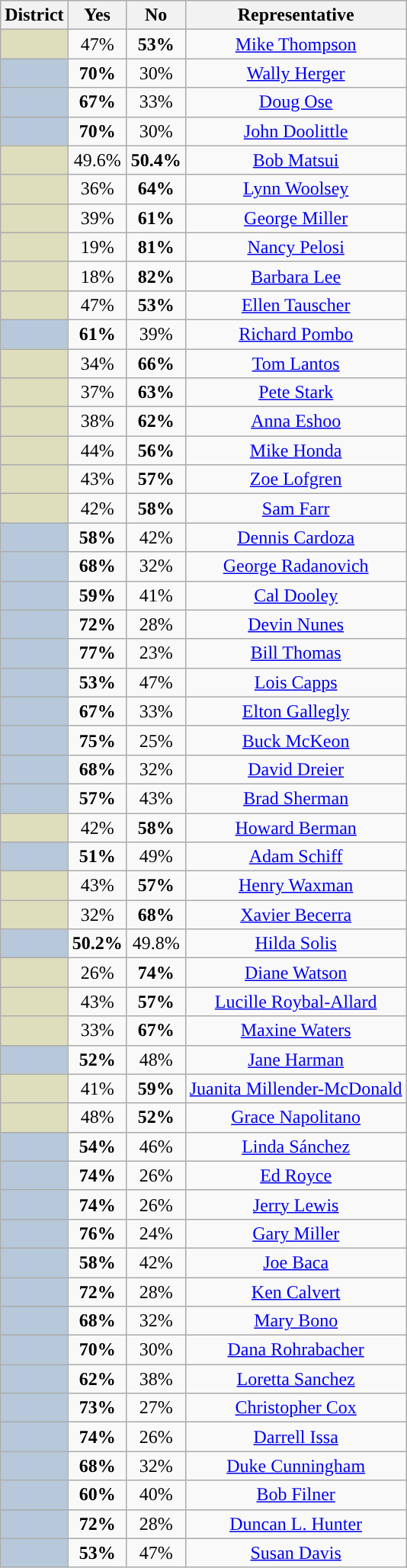<table class="wikitable sortable">
<tr>
<th>District</th>
<th>Yes</th>
<th>No</th>
<th>Representative</th>
</tr>
<tr align=center>
<th style="background:#DEDEBD"></th>
<td>47%</td>
<td><strong>53%</strong></td>
<td><a href='#'>Mike Thompson</a></td>
</tr>
<tr align=center>
<th style="background:#B6C8D9"></th>
<td><strong>70%</strong></td>
<td>30%</td>
<td><a href='#'>Wally Herger</a></td>
</tr>
<tr align=center>
<th style="background:#B6C8D9"></th>
<td><strong>67%</strong></td>
<td>33%</td>
<td><a href='#'>Doug Ose</a></td>
</tr>
<tr align=center>
<th style="background:#B6C8D9"></th>
<td><strong>70%</strong></td>
<td>30%</td>
<td><a href='#'>John Doolittle</a></td>
</tr>
<tr align=center>
<th style="background:#DEDEBD"></th>
<td>49.6%</td>
<td><strong>50.4%</strong></td>
<td><a href='#'>Bob Matsui</a></td>
</tr>
<tr align=center>
<th style="background:#DEDEBD"></th>
<td>36%</td>
<td><strong>64%</strong></td>
<td><a href='#'>Lynn Woolsey</a></td>
</tr>
<tr align=center>
<th style="background:#DEDEBD"></th>
<td>39%</td>
<td><strong>61%</strong></td>
<td><a href='#'>George Miller</a></td>
</tr>
<tr align=center>
<th style="background:#DEDEBD"></th>
<td>19%</td>
<td><strong>81%</strong></td>
<td><a href='#'>Nancy Pelosi</a></td>
</tr>
<tr align=center>
<th style="background:#DEDEBD"></th>
<td>18%</td>
<td><strong>82%</strong></td>
<td><a href='#'>Barbara Lee</a></td>
</tr>
<tr align=center>
<th style="background:#DEDEBD"></th>
<td>47%</td>
<td><strong>53%</strong></td>
<td><a href='#'>Ellen Tauscher</a></td>
</tr>
<tr align=center>
<th style="background:#B6C8D9"></th>
<td><strong>61%</strong></td>
<td>39%</td>
<td><a href='#'>Richard Pombo</a></td>
</tr>
<tr align=center>
<th style="background:#DEDEBD"></th>
<td>34%</td>
<td><strong>66%</strong></td>
<td><a href='#'>Tom Lantos</a></td>
</tr>
<tr align=center>
<th style="background:#DEDEBD"></th>
<td>37%</td>
<td><strong>63%</strong></td>
<td><a href='#'>Pete Stark</a></td>
</tr>
<tr align=center>
<th style="background:#DEDEBD"></th>
<td>38%</td>
<td><strong>62%</strong></td>
<td><a href='#'>Anna Eshoo</a></td>
</tr>
<tr align=center>
<th style="background:#DEDEBD"></th>
<td>44%</td>
<td><strong>56%</strong></td>
<td><a href='#'>Mike Honda</a></td>
</tr>
<tr align=center>
<th style="background:#DEDEBD"></th>
<td>43%</td>
<td><strong>57%</strong></td>
<td><a href='#'>Zoe Lofgren</a></td>
</tr>
<tr align=center>
<th style="background:#DEDEBD"></th>
<td>42%</td>
<td><strong>58%</strong></td>
<td><a href='#'>Sam Farr</a></td>
</tr>
<tr align=center>
<th style="background:#B6C8D9"></th>
<td><strong>58%</strong></td>
<td>42%</td>
<td><a href='#'>Dennis Cardoza</a></td>
</tr>
<tr align=center>
<th style="background:#B6C8D9"></th>
<td><strong>68%</strong></td>
<td>32%</td>
<td><a href='#'>George Radanovich</a></td>
</tr>
<tr align=center>
<th style="background:#B6C8D9"></th>
<td><strong>59%</strong></td>
<td>41%</td>
<td><a href='#'>Cal Dooley</a></td>
</tr>
<tr align=center>
<th style="background:#B6C8D9"></th>
<td><strong>72%</strong></td>
<td>28%</td>
<td><a href='#'>Devin Nunes</a></td>
</tr>
<tr align=center>
<th style="background:#B6C8D9"></th>
<td><strong>77%</strong></td>
<td>23%</td>
<td><a href='#'>Bill Thomas</a></td>
</tr>
<tr align=center>
<th style="background:#B6C8D9"></th>
<td><strong>53%</strong></td>
<td>47%</td>
<td><a href='#'>Lois Capps</a></td>
</tr>
<tr align=center>
<th style="background:#B6C8D9"></th>
<td><strong>67%</strong></td>
<td>33%</td>
<td><a href='#'>Elton Gallegly</a></td>
</tr>
<tr align=center>
<th style="background:#B6C8D9"></th>
<td><strong>75%</strong></td>
<td>25%</td>
<td><a href='#'>Buck McKeon</a></td>
</tr>
<tr align=center>
<th style="background:#B6C8D9"></th>
<td><strong>68%</strong></td>
<td>32%</td>
<td><a href='#'>David Dreier</a></td>
</tr>
<tr align=center>
<th style="background:#B6C8D9"></th>
<td><strong>57%</strong></td>
<td>43%</td>
<td><a href='#'>Brad Sherman</a></td>
</tr>
<tr align=center>
<th style="background:#DEDEBD"></th>
<td>42%</td>
<td><strong>58%</strong></td>
<td><a href='#'>Howard Berman</a></td>
</tr>
<tr align=center>
<th style="background:#B6C8D9"></th>
<td><strong>51%</strong></td>
<td>49%</td>
<td><a href='#'>Adam Schiff</a></td>
</tr>
<tr align=center>
<th style="background:#DEDEBD"></th>
<td>43%</td>
<td><strong>57%</strong></td>
<td><a href='#'>Henry Waxman</a></td>
</tr>
<tr align=center>
<th style="background:#DEDEBD"></th>
<td>32%</td>
<td><strong>68%</strong></td>
<td><a href='#'>Xavier Becerra</a></td>
</tr>
<tr align=center>
<th style="background:#B6C8D9"></th>
<td><strong>50.2%</strong></td>
<td>49.8%</td>
<td><a href='#'>Hilda Solis</a></td>
</tr>
<tr align=center>
<th style="background:#DEDEBD"></th>
<td>26%</td>
<td><strong>74%</strong></td>
<td><a href='#'>Diane Watson</a></td>
</tr>
<tr align=center>
<th style="background:#DEDEBD"></th>
<td>43%</td>
<td><strong>57%</strong></td>
<td><a href='#'>Lucille Roybal-Allard</a></td>
</tr>
<tr align=center>
<th style="background:#DEDEBD"></th>
<td>33%</td>
<td><strong>67%</strong></td>
<td><a href='#'>Maxine Waters</a></td>
</tr>
<tr align=center>
<th style="background:#B6C8D9"></th>
<td><strong>52%</strong></td>
<td>48%</td>
<td><a href='#'>Jane Harman</a></td>
</tr>
<tr align=center>
<th style="background:#DEDEBD"></th>
<td>41%</td>
<td><strong>59%</strong></td>
<td><a href='#'>Juanita Millender-McDonald</a></td>
</tr>
<tr align=center>
<th style="background:#DEDEBD"></th>
<td>48%</td>
<td><strong>52%</strong></td>
<td><a href='#'>Grace Napolitano</a></td>
</tr>
<tr align=center>
<th style="background:#B6C8D9"></th>
<td><strong>54%</strong></td>
<td>46%</td>
<td><a href='#'>Linda Sánchez</a></td>
</tr>
<tr align=center>
<th style="background:#B6C8D9"></th>
<td><strong>74%</strong></td>
<td>26%</td>
<td><a href='#'>Ed Royce</a></td>
</tr>
<tr align=center>
<th style="background:#B6C8D9"></th>
<td><strong>74%</strong></td>
<td>26%</td>
<td><a href='#'>Jerry Lewis</a></td>
</tr>
<tr align=center>
<th style="background:#B6C8D9"></th>
<td><strong>76%</strong></td>
<td>24%</td>
<td><a href='#'>Gary Miller</a></td>
</tr>
<tr align=center>
<th style="background:#B6C8D9"></th>
<td><strong>58%</strong></td>
<td>42%</td>
<td><a href='#'>Joe Baca</a></td>
</tr>
<tr align=center>
<th style="background:#B6C8D9"></th>
<td><strong>72%</strong></td>
<td>28%</td>
<td><a href='#'>Ken Calvert</a></td>
</tr>
<tr align=center>
<th style="background:#B6C8D9"></th>
<td><strong>68%</strong></td>
<td>32%</td>
<td><a href='#'>Mary Bono</a></td>
</tr>
<tr align=center>
<th style="background:#B6C8D9"></th>
<td><strong>70%</strong></td>
<td>30%</td>
<td><a href='#'>Dana Rohrabacher</a></td>
</tr>
<tr align=center>
<th style="background:#B6C8D9"></th>
<td><strong>62%</strong></td>
<td>38%</td>
<td><a href='#'>Loretta Sanchez</a></td>
</tr>
<tr align=center>
<th style="background:#B6C8D9"></th>
<td><strong>73%</strong></td>
<td>27%</td>
<td><a href='#'>Christopher Cox</a></td>
</tr>
<tr align=center>
<th style="background:#B6C8D9"></th>
<td><strong>74%</strong></td>
<td>26%</td>
<td><a href='#'>Darrell Issa</a></td>
</tr>
<tr align=center>
<th style="background:#B6C8D9"></th>
<td><strong>68%</strong></td>
<td>32%</td>
<td><a href='#'>Duke Cunningham</a></td>
</tr>
<tr align=center>
<th style="background:#B6C8D9"></th>
<td><strong>60%</strong></td>
<td>40%</td>
<td><a href='#'>Bob Filner</a></td>
</tr>
<tr align=center>
<th style="background:#B6C8D9"></th>
<td><strong>72%</strong></td>
<td>28%</td>
<td><a href='#'>Duncan L. Hunter</a></td>
</tr>
<tr align=center>
<th style="background:#B6C8D9"></th>
<td><strong>53%</strong></td>
<td>47%</td>
<td><a href='#'>Susan Davis</a></td>
</tr>
</table>
